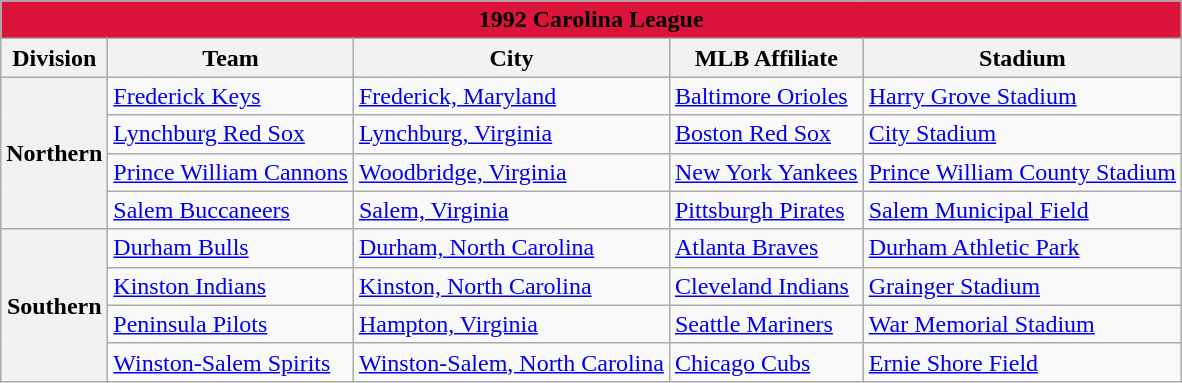<table class="wikitable" style="width:auto">
<tr>
<td bgcolor="#DC143C" align="center" colspan="7"><strong><span>1992 Carolina League</span></strong></td>
</tr>
<tr>
<th>Division</th>
<th>Team</th>
<th>City</th>
<th>MLB Affiliate</th>
<th>Stadium</th>
</tr>
<tr>
<th rowspan="4">Northern</th>
<td><a href='#'>Frederick Keys</a></td>
<td><a href='#'>Frederick, Maryland</a></td>
<td><a href='#'>Baltimore Orioles</a></td>
<td><a href='#'>Harry Grove Stadium</a></td>
</tr>
<tr>
<td><a href='#'>Lynchburg Red Sox</a></td>
<td><a href='#'>Lynchburg, Virginia</a></td>
<td><a href='#'>Boston Red Sox</a></td>
<td><a href='#'>City Stadium</a></td>
</tr>
<tr>
<td><a href='#'>Prince William Cannons</a></td>
<td><a href='#'>Woodbridge, Virginia</a></td>
<td><a href='#'>New York Yankees</a></td>
<td><a href='#'>Prince William County Stadium</a></td>
</tr>
<tr>
<td><a href='#'>Salem Buccaneers</a></td>
<td><a href='#'>Salem, Virginia</a></td>
<td><a href='#'>Pittsburgh Pirates</a></td>
<td><a href='#'>Salem Municipal Field</a></td>
</tr>
<tr>
<th rowspan="4">Southern</th>
<td><a href='#'>Durham Bulls</a></td>
<td><a href='#'>Durham, North Carolina</a></td>
<td><a href='#'>Atlanta Braves</a></td>
<td><a href='#'>Durham Athletic Park</a></td>
</tr>
<tr>
<td><a href='#'>Kinston Indians</a></td>
<td><a href='#'>Kinston, North Carolina</a></td>
<td><a href='#'>Cleveland Indians</a></td>
<td><a href='#'>Grainger Stadium</a></td>
</tr>
<tr>
<td><a href='#'>Peninsula Pilots</a></td>
<td><a href='#'>Hampton, Virginia</a></td>
<td><a href='#'>Seattle Mariners</a></td>
<td><a href='#'>War Memorial Stadium</a></td>
</tr>
<tr>
<td><a href='#'>Winston-Salem Spirits</a></td>
<td><a href='#'>Winston-Salem, North Carolina</a></td>
<td><a href='#'>Chicago Cubs</a></td>
<td><a href='#'>Ernie Shore Field</a></td>
</tr>
</table>
